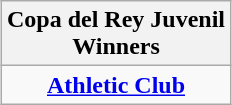<table class="wikitable" style="text-align: center; margin: 0 auto;">
<tr>
<th>Copa del Rey Juvenil<br>Winners</th>
</tr>
<tr>
<td><strong><a href='#'>Athletic Club</a></strong></td>
</tr>
</table>
